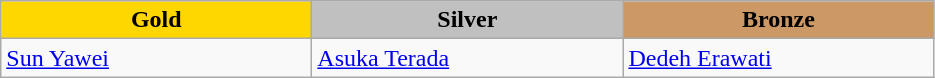<table class="wikitable" style="text-align:left">
<tr align="center">
<td width=200 bgcolor=gold><strong>Gold</strong></td>
<td width=200 bgcolor=silver><strong>Silver</strong></td>
<td width=200 bgcolor=CC9966><strong>Bronze</strong></td>
</tr>
<tr>
<td><a href='#'>Sun Yawei</a><br><em></em></td>
<td><a href='#'>Asuka Terada</a><br><em></em></td>
<td><a href='#'>Dedeh Erawati</a><br><em></em></td>
</tr>
</table>
